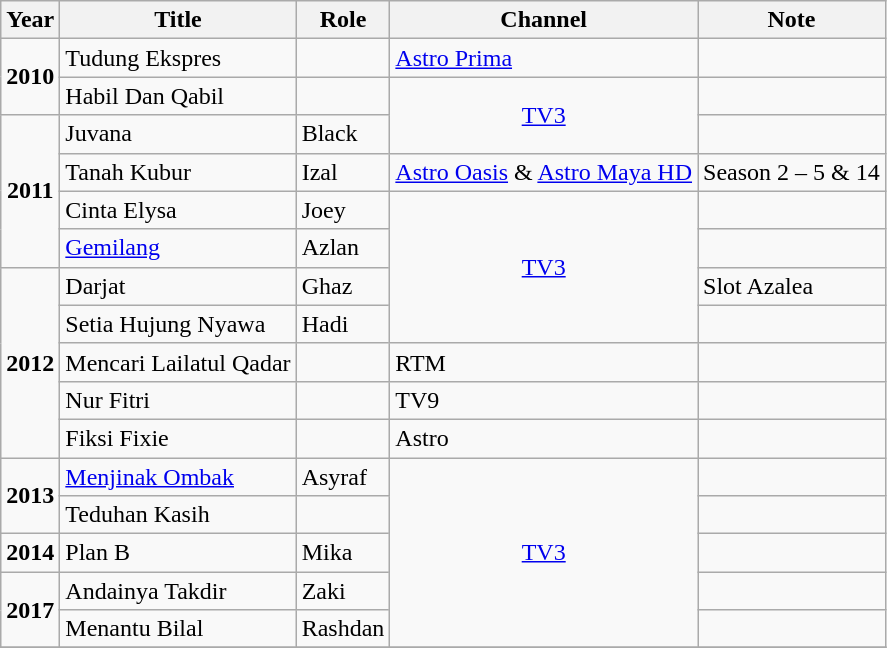<table class="wikitable">
<tr>
<th>Year</th>
<th>Title</th>
<th>Role</th>
<th>Channel</th>
<th>Note</th>
</tr>
<tr>
<td style="text-align:center;" rowspan="2"><strong>2010</strong></td>
<td>Tudung Ekspres</td>
<td></td>
<td><a href='#'>Astro Prima</a></td>
<td></td>
</tr>
<tr>
<td>Habil Dan Qabil</td>
<td></td>
<td style="text-align:center;" rowspan="2"><a href='#'>TV3</a></td>
<td></td>
</tr>
<tr>
<td style="text-align:center;" rowspan="4"><strong>2011</strong></td>
<td>Juvana</td>
<td>Black</td>
<td></td>
</tr>
<tr>
<td>Tanah Kubur</td>
<td>Izal</td>
<td><a href='#'>Astro Oasis</a> & <a href='#'>Astro Maya HD</a></td>
<td>Season 2 – 5 & 14</td>
</tr>
<tr>
<td>Cinta Elysa</td>
<td>Joey</td>
<td style="text-align:center;" rowspan="4"><a href='#'>TV3</a></td>
<td></td>
</tr>
<tr>
<td><a href='#'>Gemilang</a></td>
<td>Azlan</td>
<td></td>
</tr>
<tr>
<td style="text-align:center;" rowspan="5"><strong>2012</strong></td>
<td>Darjat</td>
<td>Ghaz</td>
<td>Slot Azalea</td>
</tr>
<tr>
<td>Setia Hujung Nyawa</td>
<td>Hadi</td>
<td></td>
</tr>
<tr>
<td>Mencari Lailatul Qadar</td>
<td></td>
<td>RTM</td>
<td></td>
</tr>
<tr>
<td>Nur Fitri</td>
<td></td>
<td>TV9</td>
<td></td>
</tr>
<tr>
<td>Fiksi Fixie</td>
<td></td>
<td>Astro</td>
<td></td>
</tr>
<tr>
<td style="text-align:center;" rowspan="2"><strong>2013</strong></td>
<td><a href='#'>Menjinak Ombak</a></td>
<td>Asyraf</td>
<td style="text-align:center;" rowspan="5"><a href='#'>TV3</a></td>
<td></td>
</tr>
<tr>
<td>Teduhan Kasih</td>
<td></td>
<td></td>
</tr>
<tr>
<td style="text-align:center;" rowspan="1"><strong>2014</strong></td>
<td>Plan B </td>
<td>Mika</td>
<td></td>
</tr>
<tr>
<td style="text-align:center;" rowspan="2"><strong>2017</strong></td>
<td>Andainya Takdir</td>
<td>Zaki</td>
<td></td>
</tr>
<tr>
<td>Menantu Bilal</td>
<td>Rashdan</td>
<td></td>
</tr>
<tr>
</tr>
</table>
